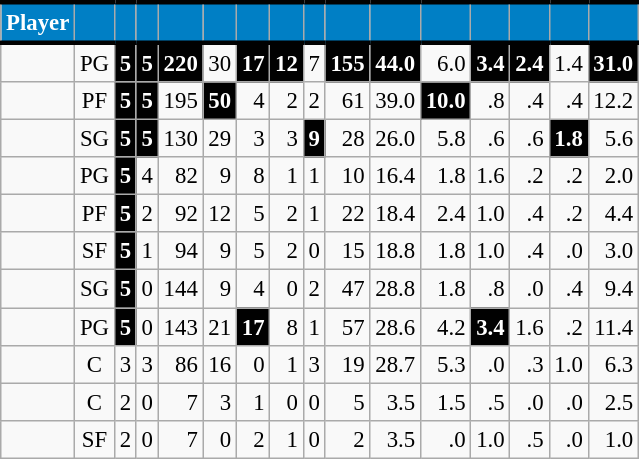<table class="wikitable sortable" style="font-size: 95%; text-align:right;">
<tr>
<th style="background:#007FC5; color:#FFFFFF; border-top:#010101 3px solid; border-bottom:#010101 3px solid;">Player</th>
<th style="background:#007FC5; color:#FFFFFF; border-top:#010101 3px solid; border-bottom:#010101 3px solid;"></th>
<th style="background:#007FC5; color:#FFFFFF; border-top:#010101 3px solid; border-bottom:#010101 3px solid;"></th>
<th style="background:#007FC5; color:#FFFFFF; border-top:#010101 3px solid; border-bottom:#010101 3px solid;"></th>
<th style="background:#007FC5; color:#FFFFFF; border-top:#010101 3px solid; border-bottom:#010101 3px solid;"></th>
<th style="background:#007FC5; color:#FFFFFF; border-top:#010101 3px solid; border-bottom:#010101 3px solid;"></th>
<th style="background:#007FC5; color:#FFFFFF; border-top:#010101 3px solid; border-bottom:#010101 3px solid;"></th>
<th style="background:#007FC5; color:#FFFFFF; border-top:#010101 3px solid; border-bottom:#010101 3px solid;"></th>
<th style="background:#007FC5; color:#FFFFFF; border-top:#010101 3px solid; border-bottom:#010101 3px solid;"></th>
<th style="background:#007FC5; color:#FFFFFF; border-top:#010101 3px solid; border-bottom:#010101 3px solid;"></th>
<th style="background:#007FC5; color:#FFFFFF; border-top:#010101 3px solid; border-bottom:#010101 3px solid;"></th>
<th style="background:#007FC5; color:#FFFFFF; border-top:#010101 3px solid; border-bottom:#010101 3px solid;"></th>
<th style="background:#007FC5; color:#FFFFFF; border-top:#010101 3px solid; border-bottom:#010101 3px solid;"></th>
<th style="background:#007FC5; color:#FFFFFF; border-top:#010101 3px solid; border-bottom:#010101 3px solid;"></th>
<th style="background:#007FC5; color:#FFFFFF; border-top:#010101 3px solid; border-bottom:#010101 3px solid;"></th>
<th style="background:#007FC5; color:#FFFFFF; border-top:#010101 3px solid; border-bottom:#010101 3px solid;"></th>
</tr>
<tr>
<td style="text-align:left;"></td>
<td style="text-align:center;">PG</td>
<td style="background:#010101; color:#FFFFFF;"><strong>5</strong></td>
<td style="background:#010101; color:#FFFFFF;"><strong>5</strong></td>
<td style="background:#010101; color:#FFFFFF;"><strong>220</strong></td>
<td>30</td>
<td style="background:#010101; color:#FFFFFF;"><strong>17</strong></td>
<td style="background:#010101; color:#FFFFFF;"><strong>12</strong></td>
<td>7</td>
<td style="background:#010101; color:#FFFFFF;"><strong>155</strong></td>
<td style="background:#010101; color:#FFFFFF;"><strong>44.0</strong></td>
<td>6.0</td>
<td style="background:#010101; color:#FFFFFF;"><strong>3.4</strong></td>
<td style="background:#010101; color:#FFFFFF;"><strong>2.4</strong></td>
<td>1.4</td>
<td style="background:#010101; color:#FFFFFF;"><strong>31.0</strong></td>
</tr>
<tr>
<td style="text-align:left;"></td>
<td style="text-align:center;">PF</td>
<td style="background:#010101; color:#FFFFFF;"><strong>5</strong></td>
<td style="background:#010101; color:#FFFFFF;"><strong>5</strong></td>
<td>195</td>
<td style="background:#010101; color:#FFFFFF;"><strong>50</strong></td>
<td>4</td>
<td>2</td>
<td>2</td>
<td>61</td>
<td>39.0</td>
<td style="background:#010101; color:#FFFFFF;"><strong>10.0</strong></td>
<td>.8</td>
<td>.4</td>
<td>.4</td>
<td>12.2</td>
</tr>
<tr>
<td style="text-align:left;"></td>
<td style="text-align:center;">SG</td>
<td style="background:#010101; color:#FFFFFF;"><strong>5</strong></td>
<td style="background:#010101; color:#FFFFFF;"><strong>5</strong></td>
<td>130</td>
<td>29</td>
<td>3</td>
<td>3</td>
<td style="background:#010101; color:#FFFFFF;"><strong>9</strong></td>
<td>28</td>
<td>26.0</td>
<td>5.8</td>
<td>.6</td>
<td>.6</td>
<td style="background:#010101; color:#FFFFFF;"><strong>1.8</strong></td>
<td>5.6</td>
</tr>
<tr>
<td style="text-align:left;"></td>
<td style="text-align:center;">PG</td>
<td style="background:#010101; color:#FFFFFF;"><strong>5</strong></td>
<td>4</td>
<td>82</td>
<td>9</td>
<td>8</td>
<td>1</td>
<td>1</td>
<td>10</td>
<td>16.4</td>
<td>1.8</td>
<td>1.6</td>
<td>.2</td>
<td>.2</td>
<td>2.0</td>
</tr>
<tr>
<td style="text-align:left;"></td>
<td style="text-align:center;">PF</td>
<td style="background:#010101; color:#FFFFFF;"><strong>5</strong></td>
<td>2</td>
<td>92</td>
<td>12</td>
<td>5</td>
<td>2</td>
<td>1</td>
<td>22</td>
<td>18.4</td>
<td>2.4</td>
<td>1.0</td>
<td>.4</td>
<td>.2</td>
<td>4.4</td>
</tr>
<tr>
<td style="text-align:left;"></td>
<td style="text-align:center;">SF</td>
<td style="background:#010101; color:#FFFFFF;"><strong>5</strong></td>
<td>1</td>
<td>94</td>
<td>9</td>
<td>5</td>
<td>2</td>
<td>0</td>
<td>15</td>
<td>18.8</td>
<td>1.8</td>
<td>1.0</td>
<td>.4</td>
<td>.0</td>
<td>3.0</td>
</tr>
<tr>
<td style="text-align:left;"></td>
<td style="text-align:center;">SG</td>
<td style="background:#010101; color:#FFFFFF;"><strong>5</strong></td>
<td>0</td>
<td>144</td>
<td>9</td>
<td>4</td>
<td>0</td>
<td>2</td>
<td>47</td>
<td>28.8</td>
<td>1.8</td>
<td>.8</td>
<td>.0</td>
<td>.4</td>
<td>9.4</td>
</tr>
<tr>
<td style="text-align:left;"></td>
<td style="text-align:center;">PG</td>
<td style="background:#010101; color:#FFFFFF;"><strong>5</strong></td>
<td>0</td>
<td>143</td>
<td>21</td>
<td style="background:#010101; color:#FFFFFF;"><strong>17</strong></td>
<td>8</td>
<td>1</td>
<td>57</td>
<td>28.6</td>
<td>4.2</td>
<td style="background:#010101; color:#FFFFFF;"><strong>3.4</strong></td>
<td>1.6</td>
<td>.2</td>
<td>11.4</td>
</tr>
<tr>
<td style="text-align:left;"></td>
<td style="text-align:center;">C</td>
<td>3</td>
<td>3</td>
<td>86</td>
<td>16</td>
<td>0</td>
<td>1</td>
<td>3</td>
<td>19</td>
<td>28.7</td>
<td>5.3</td>
<td>.0</td>
<td>.3</td>
<td>1.0</td>
<td>6.3</td>
</tr>
<tr>
<td style="text-align:left;"></td>
<td style="text-align:center;">C</td>
<td>2</td>
<td>0</td>
<td>7</td>
<td>3</td>
<td>1</td>
<td>0</td>
<td>0</td>
<td>5</td>
<td>3.5</td>
<td>1.5</td>
<td>.5</td>
<td>.0</td>
<td>.0</td>
<td>2.5</td>
</tr>
<tr>
<td style="text-align:left;"></td>
<td style="text-align:center;">SF</td>
<td>2</td>
<td>0</td>
<td>7</td>
<td>0</td>
<td>2</td>
<td>1</td>
<td>0</td>
<td>2</td>
<td>3.5</td>
<td>.0</td>
<td>1.0</td>
<td>.5</td>
<td>.0</td>
<td>1.0</td>
</tr>
</table>
